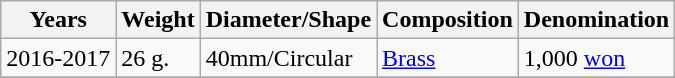<table class="wikitable">
<tr>
<th>Years</th>
<th>Weight</th>
<th>Diameter/Shape</th>
<th>Composition</th>
<th>Denomination</th>
</tr>
<tr>
<td>2016-2017</td>
<td>26 g.</td>
<td>40mm/Circular</td>
<td><a href='#'>Brass</a></td>
<td>1,000 <a href='#'>won</a></td>
</tr>
<tr>
</tr>
</table>
